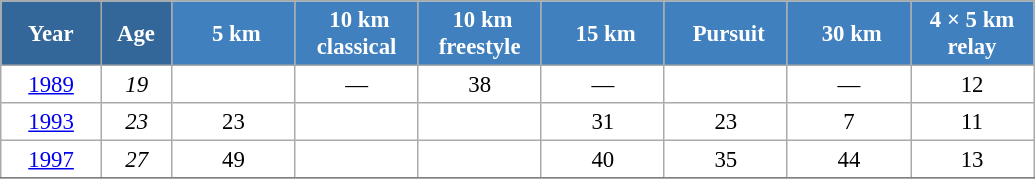<table class="wikitable" style="font-size:95%; text-align:center; border:grey solid 1px; border-collapse:collapse; background:#ffffff;">
<tr>
<th style="background-color:#369; color:white; width:60px;"> Year </th>
<th style="background-color:#369; color:white; width:40px;"> Age </th>
<th style="background-color:#4180be; color:white; width:75px;"> 5 km</th>
<th style="background-color:#4180be; color:white; width:75px;"> 10 km<br> classical </th>
<th style="background-color:#4180be; color:white; width:75px;"> 10 km<br> freestyle </th>
<th style="background-color:#4180be; color:white; width:75px;"> 15 km</th>
<th style="background-color:#4180be; color:white; width:75px;"> Pursuit</th>
<th style="background-color:#4180be; color:white; width:75px;"> 30 km</th>
<th style="background-color:#4180be; color:white; width:75px;"> 4 × 5 km <br> relay </th>
</tr>
<tr>
<td><a href='#'>1989</a></td>
<td><em>19</em></td>
<td></td>
<td>—</td>
<td>38</td>
<td>—</td>
<td></td>
<td>—</td>
<td>12</td>
</tr>
<tr>
<td><a href='#'>1993</a></td>
<td><em>23</em></td>
<td>23</td>
<td></td>
<td></td>
<td>31</td>
<td>23</td>
<td>7</td>
<td>11</td>
</tr>
<tr>
<td><a href='#'>1997</a></td>
<td><em>27</em></td>
<td>49</td>
<td></td>
<td></td>
<td>40</td>
<td>35</td>
<td>44</td>
<td>13</td>
</tr>
<tr>
</tr>
</table>
